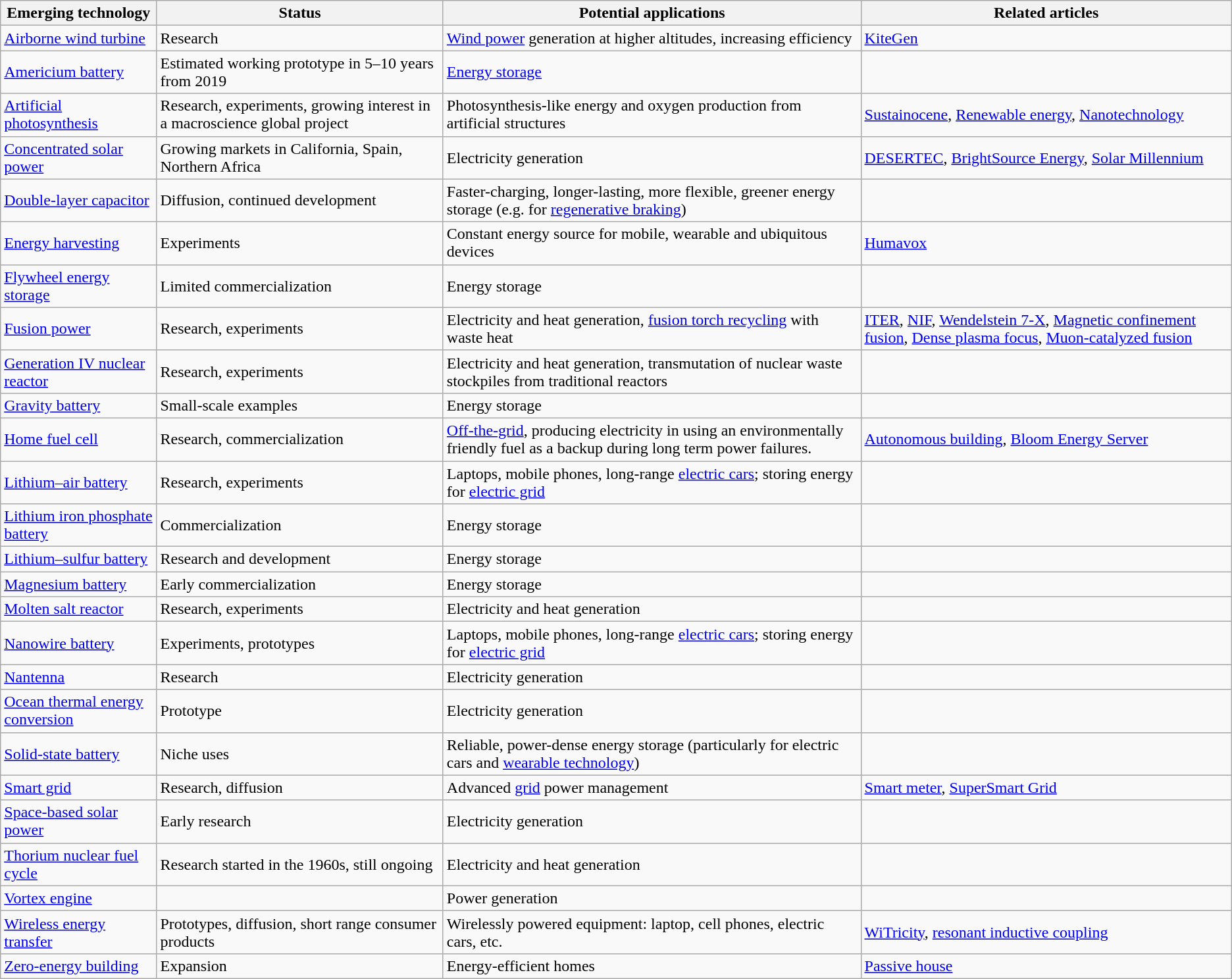<table class="wikitable sortable">
<tr>
<th>Emerging technology</th>
<th>Status</th>
<th>Potential applications</th>
<th>Related articles</th>
</tr>
<tr>
<td><a href='#'>Airborne wind turbine</a></td>
<td>Research</td>
<td><a href='#'>Wind power</a> generation at higher altitudes, increasing efficiency</td>
<td><a href='#'>KiteGen</a></td>
</tr>
<tr>
<td><a href='#'>Americium battery</a></td>
<td>Estimated working prototype in 5–10 years from 2019</td>
<td><a href='#'>Energy storage</a></td>
<td></td>
</tr>
<tr>
<td><a href='#'>Artificial photosynthesis</a></td>
<td>Research, experiments, growing interest in a macroscience global project</td>
<td>Photosynthesis-like energy and oxygen production from artificial structures</td>
<td><a href='#'>Sustainocene</a>, <a href='#'>Renewable energy</a>, <a href='#'>Nanotechnology</a></td>
</tr>
<tr>
<td><a href='#'>Concentrated solar power</a></td>
<td>Growing markets in California, Spain, Northern Africa</td>
<td>Electricity generation</td>
<td><a href='#'>DESERTEC</a>, <a href='#'>BrightSource Energy</a>, <a href='#'>Solar Millennium</a></td>
</tr>
<tr>
<td><a href='#'>Double-layer capacitor</a></td>
<td>Diffusion, continued development</td>
<td>Faster-charging, longer-lasting, more flexible, greener energy storage (e.g. for <a href='#'>regenerative braking</a>)</td>
<td></td>
</tr>
<tr>
<td><a href='#'>Energy harvesting</a></td>
<td>Experiments</td>
<td>Constant energy source for mobile, wearable and ubiquitous devices</td>
<td><a href='#'>Humavox</a></td>
</tr>
<tr>
<td><a href='#'>Flywheel energy storage</a></td>
<td>Limited commercialization</td>
<td>Energy storage</td>
<td></td>
</tr>
<tr>
<td><a href='#'>Fusion power</a></td>
<td>Research, experiments</td>
<td>Electricity and heat generation, <a href='#'>fusion torch recycling</a> with waste heat</td>
<td><a href='#'>ITER</a>, <a href='#'>NIF</a>, <a href='#'>Wendelstein 7-X</a>, <a href='#'>Magnetic confinement fusion</a>, <a href='#'>Dense plasma focus</a>, <a href='#'>Muon-catalyzed fusion</a></td>
</tr>
<tr>
<td><a href='#'>Generation IV nuclear reactor</a></td>
<td>Research, experiments</td>
<td>Electricity and heat generation, transmutation of nuclear waste stockpiles from traditional reactors</td>
<td></td>
</tr>
<tr>
<td><a href='#'>Gravity battery</a></td>
<td>Small-scale examples</td>
<td>Energy storage</td>
<td></td>
</tr>
<tr>
<td><a href='#'>Home fuel cell</a></td>
<td>Research, commercialization</td>
<td><a href='#'>Off-the-grid</a>, producing electricity in using an environmentally friendly fuel as a backup during long term power failures.</td>
<td><a href='#'>Autonomous building</a>, <a href='#'>Bloom Energy Server</a></td>
</tr>
<tr>
<td><a href='#'>Lithium–air battery</a></td>
<td>Research, experiments</td>
<td>Laptops, mobile phones, long-range <a href='#'>electric cars</a>; storing energy for <a href='#'>electric grid</a></td>
<td></td>
</tr>
<tr>
<td><a href='#'>Lithium iron phosphate battery</a></td>
<td>Commercialization</td>
<td>Energy storage</td>
<td></td>
</tr>
<tr>
<td><a href='#'>Lithium–sulfur battery</a></td>
<td>Research and development</td>
<td>Energy storage</td>
<td></td>
</tr>
<tr>
<td><a href='#'>Magnesium battery</a></td>
<td>Early commercialization</td>
<td>Energy storage</td>
<td></td>
</tr>
<tr>
<td><a href='#'>Molten salt reactor</a></td>
<td>Research, experiments</td>
<td>Electricity and heat generation</td>
<td></td>
</tr>
<tr>
<td><a href='#'>Nanowire battery</a></td>
<td>Experiments, prototypes</td>
<td>Laptops, mobile phones, long-range <a href='#'>electric cars</a>; storing energy for <a href='#'>electric grid</a></td>
<td></td>
</tr>
<tr>
<td><a href='#'>Nantenna</a></td>
<td>Research</td>
<td>Electricity generation</td>
<td></td>
</tr>
<tr>
<td><a href='#'>Ocean thermal energy conversion</a></td>
<td>Prototype</td>
<td>Electricity generation</td>
<td></td>
</tr>
<tr>
<td><a href='#'>Solid-state battery</a></td>
<td>Niche uses</td>
<td>Reliable, power-dense energy storage (particularly for electric cars and <a href='#'>wearable technology</a>)</td>
<td></td>
</tr>
<tr>
<td><a href='#'>Smart grid</a></td>
<td>Research, diffusion</td>
<td>Advanced <a href='#'>grid</a> power management</td>
<td><a href='#'>Smart meter</a>, <a href='#'>SuperSmart Grid</a></td>
</tr>
<tr>
<td><a href='#'>Space-based solar power</a></td>
<td>Early research</td>
<td>Electricity generation</td>
<td></td>
</tr>
<tr>
<td><a href='#'>Thorium nuclear fuel cycle</a></td>
<td>Research started in the 1960s, still ongoing</td>
<td>Electricity and heat generation</td>
<td></td>
</tr>
<tr>
<td><a href='#'>Vortex engine</a></td>
<td></td>
<td>Power generation</td>
<td></td>
</tr>
<tr>
<td><a href='#'>Wireless energy transfer</a></td>
<td>Prototypes, diffusion, short range consumer products</td>
<td>Wirelessly powered equipment: laptop, cell phones, electric cars, etc.</td>
<td><a href='#'>WiTricity</a>, <a href='#'>resonant inductive coupling</a></td>
</tr>
<tr>
<td><a href='#'>Zero-energy building</a></td>
<td>Expansion</td>
<td>Energy-efficient homes</td>
<td><a href='#'>Passive house</a></td>
</tr>
</table>
